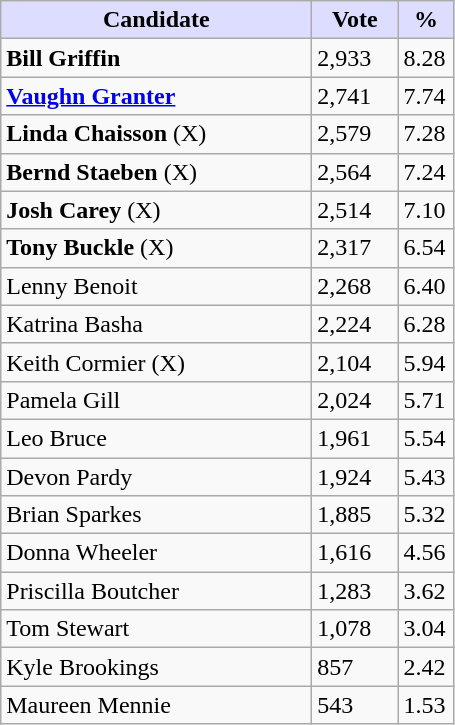<table class="wikitable">
<tr>
<th style="background:#ddf; width:200px;">Candidate</th>
<th style="background:#ddf; width:50px;">Vote</th>
<th style="background:#ddf; width:30px;">%</th>
</tr>
<tr>
<td><strong>Bill Griffin</strong></td>
<td>2,933</td>
<td>8.28</td>
</tr>
<tr>
<td><strong><a href='#'>Vaughn Granter</a></strong></td>
<td>2,741</td>
<td>7.74</td>
</tr>
<tr>
<td><strong>Linda Chaisson</strong> (X)</td>
<td>2,579</td>
<td>7.28</td>
</tr>
<tr>
<td><strong>Bernd Staeben</strong> (X)</td>
<td>2,564</td>
<td>7.24</td>
</tr>
<tr>
<td><strong>Josh Carey</strong> (X)</td>
<td>2,514</td>
<td>7.10</td>
</tr>
<tr>
<td><strong>Tony Buckle</strong> (X)</td>
<td>2,317</td>
<td>6.54</td>
</tr>
<tr>
<td>Lenny Benoit</td>
<td>2,268</td>
<td>6.40</td>
</tr>
<tr>
<td>Katrina Basha</td>
<td>2,224</td>
<td>6.28</td>
</tr>
<tr>
<td>Keith Cormier (X)</td>
<td>2,104</td>
<td>5.94</td>
</tr>
<tr>
<td>Pamela Gill</td>
<td>2,024</td>
<td>5.71</td>
</tr>
<tr>
<td>Leo Bruce</td>
<td>1,961</td>
<td>5.54</td>
</tr>
<tr>
<td>Devon Pardy</td>
<td>1,924</td>
<td>5.43</td>
</tr>
<tr>
<td>Brian Sparkes</td>
<td>1,885</td>
<td>5.32</td>
</tr>
<tr>
<td>Donna Wheeler</td>
<td>1,616</td>
<td>4.56</td>
</tr>
<tr>
<td>Priscilla Boutcher</td>
<td>1,283</td>
<td>3.62</td>
</tr>
<tr>
<td>Tom Stewart</td>
<td>1,078</td>
<td>3.04</td>
</tr>
<tr>
<td>Kyle Brookings</td>
<td>857</td>
<td>2.42</td>
</tr>
<tr>
<td>Maureen Mennie</td>
<td>543</td>
<td>1.53</td>
</tr>
</table>
